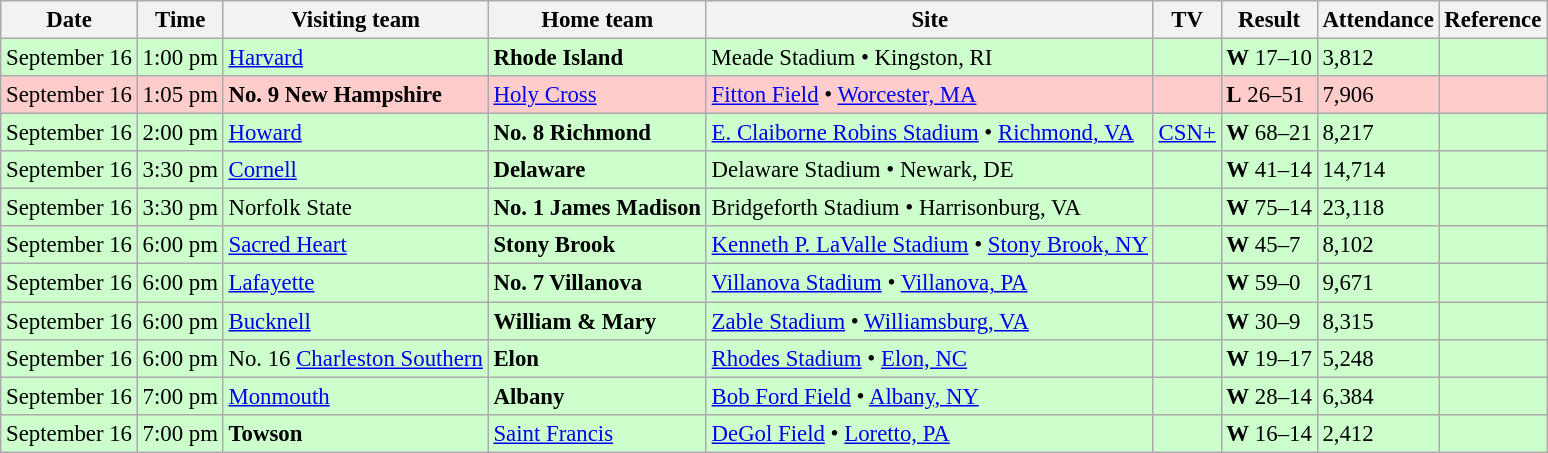<table class="wikitable" style="font-size:95%;">
<tr>
<th>Date</th>
<th>Time</th>
<th>Visiting team</th>
<th>Home team</th>
<th>Site</th>
<th>TV</th>
<th>Result</th>
<th>Attendance</th>
<th class="unsortable">Reference</th>
</tr>
<tr bgcolor=ccffcc>
<td>September 16</td>
<td>1:00 pm</td>
<td><a href='#'>Harvard</a></td>
<td><strong>Rhode Island</strong></td>
<td>Meade Stadium • Kingston, RI</td>
<td></td>
<td><strong>W</strong> 17–10</td>
<td>3,812</td>
<td></td>
</tr>
<tr bgcolor=ffcccc>
<td>September 16</td>
<td>1:05 pm</td>
<td><strong>No. 9 New Hampshire</strong></td>
<td><a href='#'>Holy Cross</a></td>
<td><a href='#'>Fitton Field</a> • <a href='#'>Worcester, MA</a></td>
<td></td>
<td><strong>L</strong> 26–51</td>
<td>7,906</td>
<td></td>
</tr>
<tr bgcolor=ccffcc>
<td>September 16</td>
<td>2:00 pm</td>
<td><a href='#'>Howard</a></td>
<td><strong>No. 8 Richmond</strong></td>
<td><a href='#'>E. Claiborne Robins Stadium</a> • <a href='#'>Richmond, VA</a></td>
<td><a href='#'>CSN+</a></td>
<td><strong>W</strong> 68–21</td>
<td>8,217</td>
<td></td>
</tr>
<tr bgcolor=ccffcc>
<td>September 16</td>
<td>3:30 pm</td>
<td><a href='#'>Cornell</a></td>
<td><strong>Delaware</strong></td>
<td>Delaware Stadium • Newark, DE</td>
<td></td>
<td><strong>W</strong> 41–14</td>
<td>14,714</td>
<td></td>
</tr>
<tr bgcolor=ccffcc>
<td>September 16</td>
<td>3:30 pm</td>
<td>Norfolk State</td>
<td><strong>No. 1 James Madison</strong></td>
<td>Bridgeforth Stadium • Harrisonburg, VA</td>
<td></td>
<td><strong>W</strong> 75–14</td>
<td>23,118</td>
<td></td>
</tr>
<tr bgcolor=ccffcc>
<td>September 16</td>
<td>6:00 pm</td>
<td><a href='#'>Sacred Heart</a></td>
<td><strong>Stony Brook</strong></td>
<td><a href='#'>Kenneth P. LaValle Stadium</a> • <a href='#'>Stony Brook, NY</a></td>
<td></td>
<td><strong>W</strong> 45–7</td>
<td>8,102</td>
<td></td>
</tr>
<tr bgcolor=ccffcc>
<td>September 16</td>
<td>6:00 pm</td>
<td><a href='#'>Lafayette</a></td>
<td><strong>No. 7 Villanova</strong></td>
<td><a href='#'>Villanova Stadium</a> • <a href='#'>Villanova, PA</a></td>
<td></td>
<td><strong>W</strong> 59–0</td>
<td>9,671</td>
<td></td>
</tr>
<tr bgcolor=ccffcc>
<td>September 16</td>
<td>6:00 pm</td>
<td><a href='#'>Bucknell</a></td>
<td><strong>William & Mary</strong></td>
<td><a href='#'>Zable Stadium</a> • <a href='#'>Williamsburg, VA</a></td>
<td></td>
<td><strong>W</strong> 30–9</td>
<td>8,315</td>
<td></td>
</tr>
<tr bgcolor=ccffcc>
<td>September 16</td>
<td>6:00 pm</td>
<td>No. 16 <a href='#'>Charleston Southern</a></td>
<td><strong>Elon</strong></td>
<td><a href='#'>Rhodes Stadium</a> • <a href='#'>Elon, NC</a></td>
<td></td>
<td><strong>W</strong> 19–17</td>
<td>5,248</td>
<td></td>
</tr>
<tr bgcolor=ccffcc>
<td>September 16</td>
<td>7:00 pm</td>
<td><a href='#'>Monmouth</a></td>
<td><strong>Albany</strong></td>
<td><a href='#'>Bob Ford Field</a> • <a href='#'>Albany, NY</a></td>
<td></td>
<td><strong>W</strong> 28–14</td>
<td>6,384</td>
<td></td>
</tr>
<tr bgcolor=ccffcc>
<td>September 16</td>
<td>7:00 pm</td>
<td><strong>Towson</strong></td>
<td><a href='#'>Saint Francis</a></td>
<td><a href='#'>DeGol Field</a> • <a href='#'>Loretto, PA</a></td>
<td></td>
<td><strong>W</strong> 16–14</td>
<td>2,412</td>
<td></td>
</tr>
</table>
